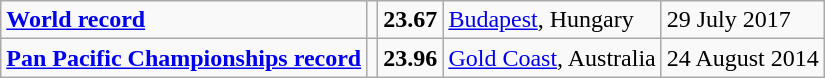<table class="wikitable">
<tr>
<td><strong><a href='#'>World record</a></strong></td>
<td></td>
<td><strong>23.67</strong></td>
<td><a href='#'>Budapest</a>, Hungary</td>
<td>29 July 2017</td>
</tr>
<tr>
<td><strong><a href='#'>Pan Pacific Championships record</a></strong></td>
<td></td>
<td><strong>23.96</strong></td>
<td><a href='#'>Gold Coast</a>, Australia</td>
<td>24 August 2014</td>
</tr>
</table>
